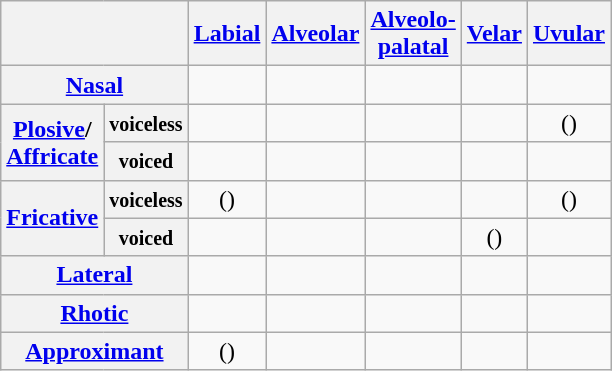<table class="wikitable" style="text-align:center">
<tr>
<th colspan="2"></th>
<th><a href='#'>Labial</a></th>
<th><a href='#'>Alveolar</a></th>
<th><a href='#'>Alveolo-</a><br><a href='#'>palatal</a></th>
<th><a href='#'>Velar</a></th>
<th><a href='#'>Uvular</a></th>
</tr>
<tr>
<th colspan="2"><a href='#'>Nasal</a></th>
<td></td>
<td></td>
<td></td>
<td></td>
<td></td>
</tr>
<tr>
<th rowspan="2"><a href='#'>Plosive</a>/<br><a href='#'>Affricate</a></th>
<th><small>voiceless</small></th>
<td></td>
<td></td>
<td></td>
<td></td>
<td>()</td>
</tr>
<tr>
<th><small>voiced</small></th>
<td></td>
<td></td>
<td></td>
<td></td>
<td></td>
</tr>
<tr>
<th rowspan="2"><a href='#'>Fricative</a></th>
<th><small>voiceless</small></th>
<td>()</td>
<td></td>
<td></td>
<td></td>
<td>()</td>
</tr>
<tr>
<th><small>voiced</small></th>
<td></td>
<td></td>
<td></td>
<td>()</td>
<td></td>
</tr>
<tr>
<th colspan="2"><a href='#'>Lateral</a></th>
<td></td>
<td></td>
<td></td>
<td></td>
<td></td>
</tr>
<tr>
<th colspan="2"><a href='#'>Rhotic</a></th>
<td></td>
<td></td>
<td></td>
<td></td>
<td></td>
</tr>
<tr>
<th colspan="2"><a href='#'>Approximant</a></th>
<td>()</td>
<td></td>
<td></td>
<td></td>
<td></td>
</tr>
</table>
